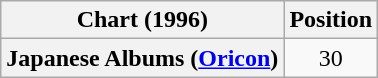<table class="wikitable sortable plainrowheaders">
<tr>
<th scope="col">Chart (1996)</th>
<th scope="col">Position</th>
</tr>
<tr>
<th scope="row">Japanese Albums (<a href='#'>Oricon</a>)</th>
<td align="center">30</td>
</tr>
</table>
